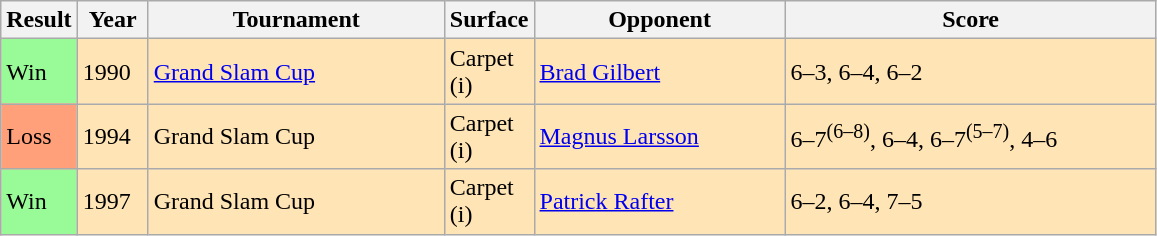<table class="sortable wikitable">
<tr>
<th style="width:40px">Result</th>
<th style="width:40px">Year</th>
<th style="width:190px">Tournament</th>
<th style="width:50px">Surface</th>
<th style="width:160px">Opponent</th>
<th style="width:240px" class="unsortable"><strong>Score</strong></th>
</tr>
<tr style="background:moccasin;">
<td style="background:#98fb98;">Win</td>
<td>1990</td>
<td><a href='#'>Grand Slam Cup</a></td>
<td>Carpet (i)</td>
<td> <a href='#'>Brad Gilbert</a></td>
<td>6–3, 6–4, 6–2</td>
</tr>
<tr style="background:moccasin;">
<td style="background:#ffa07a;">Loss</td>
<td>1994</td>
<td>Grand Slam Cup</td>
<td>Carpet (i)</td>
<td> <a href='#'>Magnus Larsson</a></td>
<td>6–7<sup>(6–8)</sup>, 6–4, 6–7<sup>(5–7)</sup>, 4–6</td>
</tr>
<tr style="background:moccasin;">
<td style="background:#98fb98;">Win</td>
<td>1997</td>
<td>Grand Slam Cup</td>
<td>Carpet (i)</td>
<td> <a href='#'>Patrick Rafter</a></td>
<td>6–2, 6–4, 7–5</td>
</tr>
</table>
